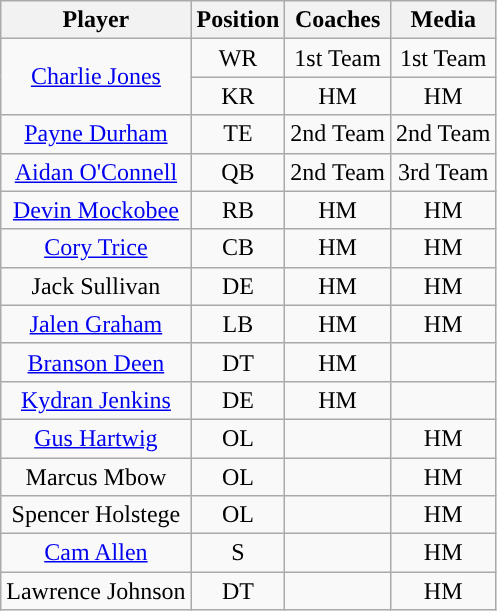<table class="wikitable sortable" style="text-align: center">
<tr>
<th>Player</th>
<th>Position</th>
<th>Coaches</th>
<th>Media</th>
</tr>
<tr>
<td rowspan="2"><a href='#'>Charlie Jones</a></td>
<td>WR</td>
<td>1st Team</td>
<td>1st Team</td>
</tr>
<tr>
<td>KR</td>
<td>HM</td>
<td>HM</td>
</tr>
<tr>
<td><a href='#'>Payne Durham</a></td>
<td>TE</td>
<td>2nd Team</td>
<td>2nd Team</td>
</tr>
<tr>
<td><a href='#'>Aidan O'Connell</a></td>
<td>QB</td>
<td>2nd Team</td>
<td>3rd Team</td>
</tr>
<tr>
<td><a href='#'>Devin Mockobee</a></td>
<td>RB</td>
<td>HM</td>
<td>HM</td>
</tr>
<tr>
<td><a href='#'>Cory Trice</a></td>
<td>CB</td>
<td>HM</td>
<td>HM</td>
</tr>
<tr>
<td>Jack Sullivan</td>
<td>DE</td>
<td>HM</td>
<td>HM</td>
</tr>
<tr>
<td><a href='#'>Jalen Graham</a></td>
<td>LB</td>
<td>HM</td>
<td>HM</td>
</tr>
<tr>
<td><a href='#'>Branson Deen</a></td>
<td>DT</td>
<td>HM</td>
<td></td>
</tr>
<tr>
<td><a href='#'>Kydran Jenkins</a></td>
<td>DE</td>
<td>HM</td>
<td></td>
</tr>
<tr>
<td><a href='#'>Gus Hartwig</a></td>
<td>OL</td>
<td></td>
<td>HM</td>
</tr>
<tr>
<td>Marcus Mbow</td>
<td>OL</td>
<td></td>
<td>HM</td>
</tr>
<tr>
<td>Spencer Holstege</td>
<td>OL</td>
<td></td>
<td>HM</td>
</tr>
<tr>
<td><a href='#'>Cam Allen</a></td>
<td>S</td>
<td></td>
<td>HM</td>
</tr>
<tr>
<td>Lawrence Johnson</td>
<td>DT</td>
<td></td>
<td>HM</td>
</tr>
</table>
